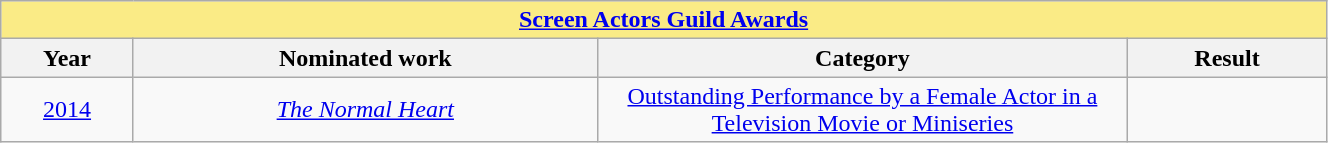<table width="70%" class="wikitable sortable">
<tr>
<th colspan="4" - style="background:#FAEB86;" align="center"><a href='#'>Screen Actors Guild Awards</a></th>
</tr>
<tr>
<th width="10%">Year</th>
<th width="35%">Nominated work</th>
<th width="40%">Category</th>
<th width="15%">Result</th>
</tr>
<tr>
<td align="center"><a href='#'>2014</a></td>
<td align="center"><em><a href='#'>The Normal Heart</a></em></td>
<td align="center"><a href='#'>Outstanding Performance by a Female Actor in a Television Movie or Miniseries</a></td>
<td></td>
</tr>
</table>
